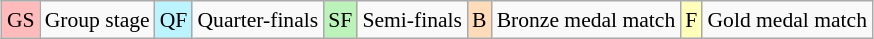<table class="wikitable" style="margin:0.5em auto; font-size:90%; line-height:1.25em;">
<tr>
<td bgcolor="#FFBBBB" align=center>GS</td>
<td>Group stage</td>
<td bgcolor="#BBF3FF" align=center>QF</td>
<td>Quarter-finals</td>
<td bgcolor="#BBF3BB" align=center>SF</td>
<td>Semi-finals</td>
<td bgcolor="#FEDCBA" align=center>B</td>
<td>Bronze medal match</td>
<td bgcolor="#FFFFBB" align=center>F</td>
<td>Gold medal match</td>
</tr>
</table>
